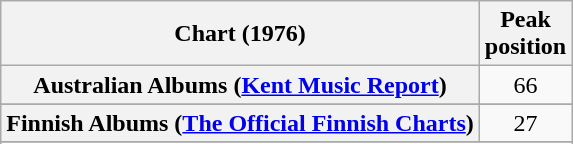<table class="wikitable sortable plainrowheaders">
<tr>
<th>Chart (1976)</th>
<th>Peak<br>position</th>
</tr>
<tr>
<th scope="row">Australian Albums (<a href='#'>Kent Music Report</a>)</th>
<td align="center">66</td>
</tr>
<tr>
</tr>
<tr>
<th scope="row">Finnish Albums (<a href='#'>The Official Finnish Charts</a>)</th>
<td align="center">27</td>
</tr>
<tr>
</tr>
<tr>
</tr>
<tr>
</tr>
<tr>
</tr>
<tr>
</tr>
</table>
